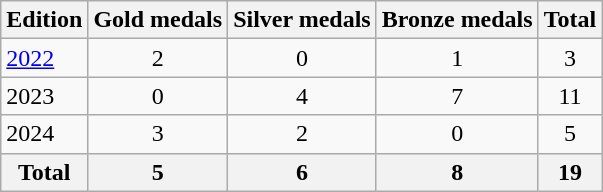<table class="wikitable">
<tr>
<th>Edition</th>
<th>Gold medals</th>
<th>Silver medals</th>
<th>Bronze medals</th>
<th>Total</th>
</tr>
<tr>
<td><a href='#'>2022</a></td>
<td style="text-align:center;">2</td>
<td style="text-align:center;">0</td>
<td style="text-align:center;">1</td>
<td style="text-align:center;">3</td>
</tr>
<tr>
<td>2023</td>
<td style="text-align:center;">0</td>
<td style="text-align:center;">4</td>
<td style="text-align:center;">7</td>
<td style="text-align:center;">11</td>
</tr>
<tr>
<td>2024</td>
<td style="text-align:center;">3</td>
<td style="text-align:center;">2</td>
<td style="text-align:center;">0</td>
<td style="text-align:center;">5</td>
</tr>
<tr>
<th>Total</th>
<th style="text-align:center;">5</th>
<th style="text-align:center;">6</th>
<th style="text-align:center;">8</th>
<th style="text-align:center;">19</th>
</tr>
</table>
